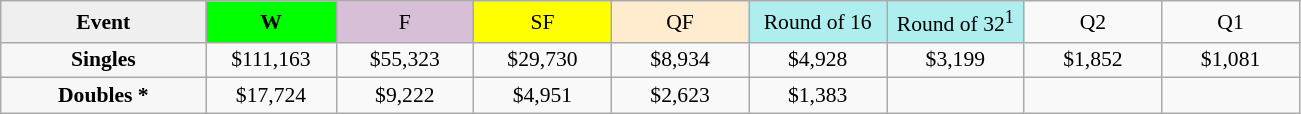<table class=wikitable style=font-size:90%;text-align:center>
<tr>
<td style="width:130px; background:#efefef;"><strong>Event</strong></td>
<td style="width:80px; background:lime;"><strong>W</strong></td>
<td style="width:85px; background:thistle;">F</td>
<td style="width:85px; background:#ff0;">SF</td>
<td style="width:85px; background:#ffebcd;">QF</td>
<td style="width:85px; background:#afeeee;">Round of 16</td>
<td style="width:85px; background:#afeeee;">Round of 32<sup>1</sup></td>
<td width=85>Q2</td>
<td width=85>Q1</td>
</tr>
<tr>
<td style="background:#f7f7f7;"><strong>Singles</strong></td>
<td>$111,163</td>
<td>$55,323</td>
<td>$29,730</td>
<td>$8,934</td>
<td>$4,928</td>
<td>$3,199</td>
<td>$1,852</td>
<td>$1,081</td>
</tr>
<tr>
<td style="background:#f7f7f7;"><strong>Doubles *</strong></td>
<td>$17,724</td>
<td>$9,222</td>
<td>$4,951</td>
<td>$2,623</td>
<td>$1,383</td>
<td></td>
<td></td>
<td></td>
</tr>
</table>
